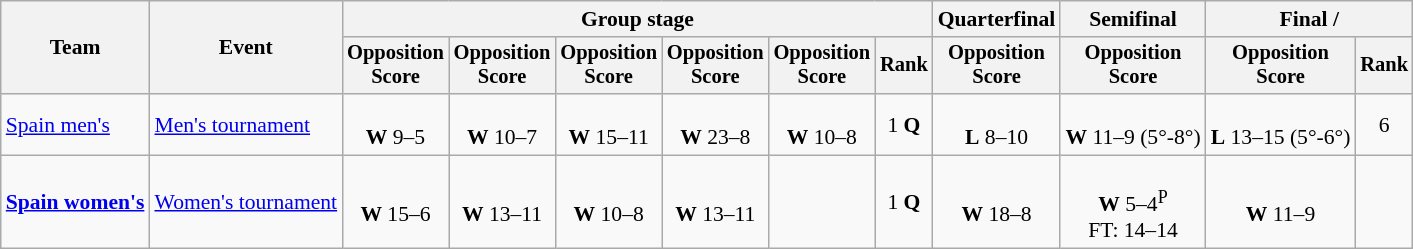<table class=wikitable style=font-size:90%;text-align:center>
<tr>
<th rowspan=2>Team</th>
<th rowspan=2>Event</th>
<th colspan=6>Group stage</th>
<th>Quarterfinal</th>
<th>Semifinal</th>
<th colspan=2>Final / </th>
</tr>
<tr style=font-size:95%>
<th>Opposition<br>Score</th>
<th>Opposition<br>Score</th>
<th>Opposition<br>Score</th>
<th>Opposition<br>Score</th>
<th>Opposition<br>Score</th>
<th>Rank</th>
<th>Opposition<br>Score</th>
<th>Opposition<br>Score</th>
<th>Opposition<br>Score</th>
<th>Rank</th>
</tr>
<tr>
<td align=left><a href='#'>Spain men's</a></td>
<td align=left><a href='#'>Men's tournament</a></td>
<td><br><strong>W</strong> 9–5</td>
<td><br><strong>W</strong> 10–7</td>
<td><br><strong>W</strong> 15–11</td>
<td><br><strong>W</strong> 23–8</td>
<td><br><strong>W</strong> 10–8</td>
<td>1 <strong>Q</strong></td>
<td><br><strong>L</strong> 8–10</td>
<td><br><strong>W</strong> 11–9 (5°-8°)</td>
<td><br><strong>L</strong> 13–15 (5°-6°)</td>
<td>6</td>
</tr>
<tr>
<td align=left><strong><a href='#'>Spain women's</a></strong></td>
<td align=left><a href='#'>Women's tournament</a></td>
<td><br><strong>W</strong> 15–6</td>
<td><br><strong>W</strong> 13–11</td>
<td><br><strong>W</strong> 10–8</td>
<td><br><strong>W</strong> 13–11</td>
<td></td>
<td>1 <strong>Q</strong></td>
<td><br><strong>W</strong> 18–8</td>
<td><br><strong>W</strong> 5–4<sup>P</sup><br>FT: 14–14</td>
<td><br><strong>W</strong> 11–9</td>
<td></td>
</tr>
</table>
